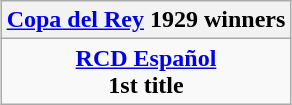<table class="wikitable" style="text-align: center; margin: 0 auto;">
<tr>
<th><a href='#'>Copa del Rey</a> 1929 winners</th>
</tr>
<tr>
<td><strong><a href='#'>RCD Español</a></strong><br><strong>1st title</strong></td>
</tr>
</table>
